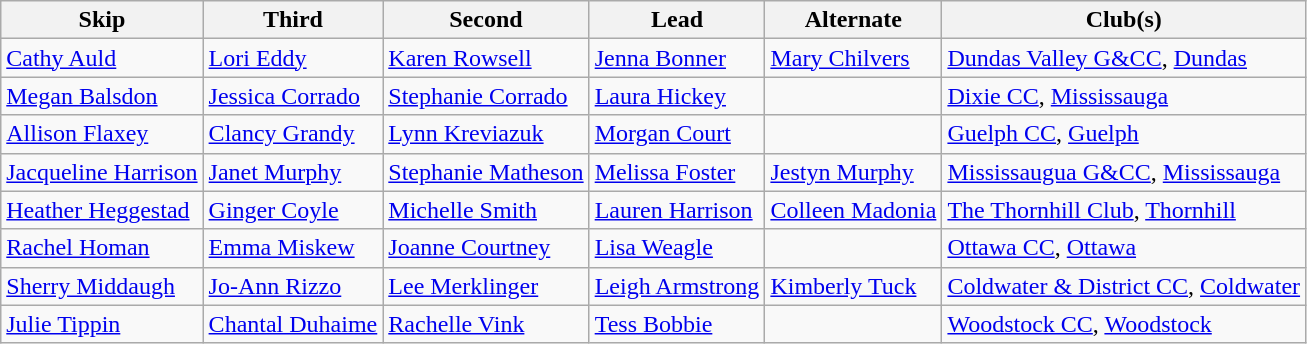<table class="wikitable" border="1">
<tr>
<th>Skip</th>
<th>Third</th>
<th>Second</th>
<th>Lead</th>
<th>Alternate</th>
<th>Club(s)</th>
</tr>
<tr>
<td><a href='#'>Cathy Auld</a></td>
<td><a href='#'>Lori Eddy</a></td>
<td><a href='#'>Karen Rowsell</a></td>
<td><a href='#'>Jenna Bonner</a></td>
<td><a href='#'>Mary Chilvers</a></td>
<td><a href='#'>Dundas Valley G&CC</a>, <a href='#'>Dundas</a></td>
</tr>
<tr>
<td><a href='#'>Megan Balsdon</a></td>
<td><a href='#'>Jessica Corrado</a></td>
<td><a href='#'>Stephanie Corrado</a></td>
<td><a href='#'>Laura Hickey</a></td>
<td></td>
<td><a href='#'>Dixie CC</a>, <a href='#'>Mississauga</a></td>
</tr>
<tr>
<td><a href='#'>Allison Flaxey</a></td>
<td><a href='#'>Clancy Grandy</a></td>
<td><a href='#'>Lynn Kreviazuk</a></td>
<td><a href='#'>Morgan Court</a></td>
<td></td>
<td><a href='#'>Guelph CC</a>, <a href='#'>Guelph</a></td>
</tr>
<tr>
<td><a href='#'>Jacqueline Harrison</a></td>
<td><a href='#'>Janet Murphy</a></td>
<td><a href='#'>Stephanie Matheson</a></td>
<td><a href='#'>Melissa Foster</a></td>
<td><a href='#'>Jestyn Murphy</a></td>
<td><a href='#'>Mississaugua G&CC</a>, <a href='#'>Mississauga</a></td>
</tr>
<tr>
<td><a href='#'>Heather Heggestad</a></td>
<td><a href='#'>Ginger Coyle</a></td>
<td><a href='#'>Michelle Smith</a></td>
<td><a href='#'>Lauren Harrison</a></td>
<td><a href='#'>Colleen Madonia</a></td>
<td><a href='#'>The Thornhill Club</a>, <a href='#'>Thornhill</a></td>
</tr>
<tr>
<td><a href='#'>Rachel Homan</a></td>
<td><a href='#'>Emma Miskew</a></td>
<td><a href='#'>Joanne Courtney</a></td>
<td><a href='#'>Lisa Weagle</a></td>
<td></td>
<td><a href='#'>Ottawa CC</a>, <a href='#'>Ottawa</a></td>
</tr>
<tr>
<td><a href='#'>Sherry Middaugh</a></td>
<td><a href='#'>Jo-Ann Rizzo</a></td>
<td><a href='#'>Lee Merklinger</a></td>
<td><a href='#'>Leigh Armstrong</a></td>
<td><a href='#'>Kimberly Tuck</a></td>
<td><a href='#'>Coldwater & District CC</a>, <a href='#'>Coldwater</a></td>
</tr>
<tr>
<td><a href='#'>Julie Tippin</a></td>
<td><a href='#'>Chantal Duhaime</a></td>
<td><a href='#'>Rachelle Vink</a></td>
<td><a href='#'>Tess Bobbie</a></td>
<td></td>
<td><a href='#'>Woodstock CC</a>, <a href='#'>Woodstock</a></td>
</tr>
</table>
